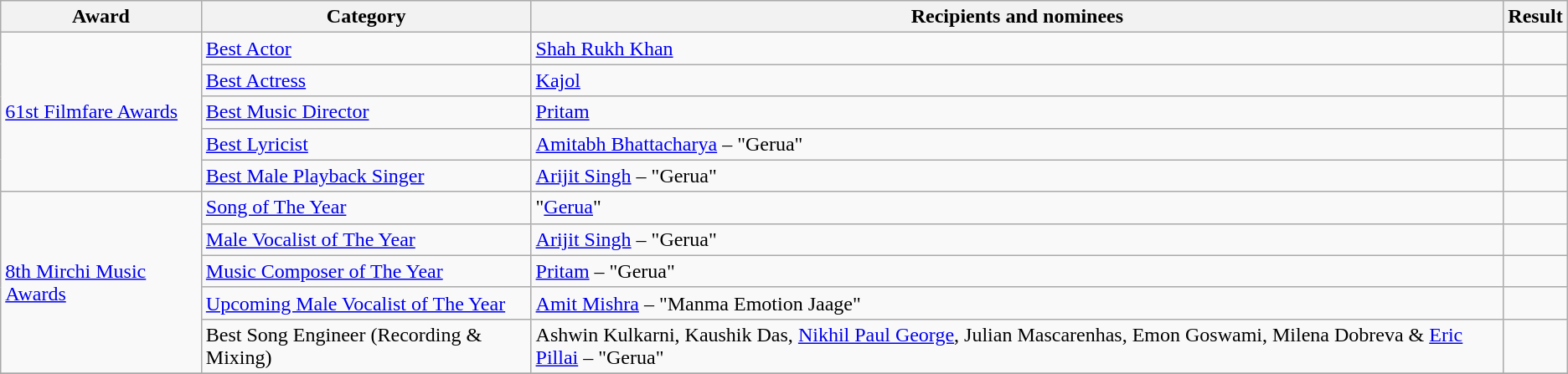<table class="wikitable sortable">
<tr>
<th>Award</th>
<th>Category</th>
<th>Recipients and nominees</th>
<th>Result</th>
</tr>
<tr>
<td rowspan=5><a href='#'>61st Filmfare Awards</a></td>
<td><a href='#'>Best Actor</a></td>
<td><a href='#'>Shah Rukh Khan</a></td>
<td></td>
</tr>
<tr>
<td><a href='#'>Best Actress</a></td>
<td><a href='#'>Kajol</a></td>
<td></td>
</tr>
<tr>
<td><a href='#'>Best Music Director</a></td>
<td><a href='#'>Pritam</a></td>
<td></td>
</tr>
<tr>
<td><a href='#'>Best Lyricist</a></td>
<td><a href='#'>Amitabh Bhattacharya</a> – "Gerua"</td>
<td></td>
</tr>
<tr>
<td><a href='#'>Best Male Playback Singer</a></td>
<td><a href='#'>Arijit Singh</a> – "Gerua"</td>
<td></td>
</tr>
<tr>
<td rowspan=5><a href='#'>8th Mirchi Music Awards</a></td>
<td><a href='#'>Song of The Year</a></td>
<td>"<a href='#'>Gerua</a>"</td>
<td></td>
</tr>
<tr>
<td><a href='#'>Male Vocalist of The Year</a></td>
<td><a href='#'>Arijit Singh</a> – "Gerua"</td>
<td></td>
</tr>
<tr>
<td><a href='#'>Music Composer of The Year</a></td>
<td><a href='#'>Pritam</a> – "Gerua"</td>
<td></td>
</tr>
<tr>
<td><a href='#'>Upcoming Male Vocalist of The Year</a></td>
<td><a href='#'>Amit Mishra</a> – "Manma Emotion Jaage"</td>
<td></td>
</tr>
<tr>
<td>Best Song Engineer (Recording & Mixing)</td>
<td>Ashwin Kulkarni, Kaushik Das, <a href='#'>Nikhil Paul George</a>, Julian Mascarenhas, Emon Goswami, Milena Dobreva & <a href='#'>Eric Pillai</a> – "Gerua"</td>
<td></td>
</tr>
<tr>
</tr>
</table>
